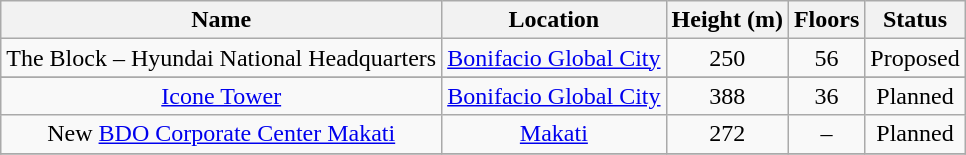<table class="wikitable" style="text-align:center;">
<tr>
<th>Name</th>
<th>Location</th>
<th>Height (m)</th>
<th>Floors</th>
<th>Status</th>
</tr>
<tr>
<td>The Block – Hyundai National Headquarters</td>
<td><a href='#'>Bonifacio Global City</a></td>
<td>250</td>
<td>56</td>
<td>Proposed</td>
</tr>
<tr>
</tr>
<tr>
<td><a href='#'>Icone Tower</a></td>
<td><a href='#'>Bonifacio Global City</a></td>
<td>388</td>
<td>36</td>
<td>Planned</td>
</tr>
<tr>
<td>New <a href='#'>BDO Corporate Center Makati</a></td>
<td><a href='#'>Makati</a></td>
<td>272</td>
<td>–</td>
<td>Planned</td>
</tr>
<tr>
</tr>
</table>
